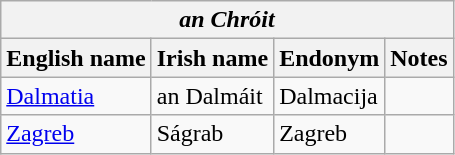<table class="wikitable sortable">
<tr>
<th colspan="4"> <em>an Chróit</em></th>
</tr>
<tr>
<th>English name</th>
<th>Irish name</th>
<th>Endonym</th>
<th>Notes</th>
</tr>
<tr>
<td><a href='#'>Dalmatia</a></td>
<td>an Dalmáit</td>
<td>Dalmacija</td>
<td></td>
</tr>
<tr>
<td><a href='#'>Zagreb</a></td>
<td>Ságrab</td>
<td>Zagreb</td>
<td></td>
</tr>
</table>
